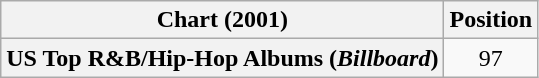<table class="wikitable plainrowheaders" style="text-align:center">
<tr>
<th scope="col">Chart (2001)</th>
<th scope="col">Position</th>
</tr>
<tr>
<th scope="row">US Top R&B/Hip-Hop Albums (<em>Billboard</em>)</th>
<td>97</td>
</tr>
</table>
